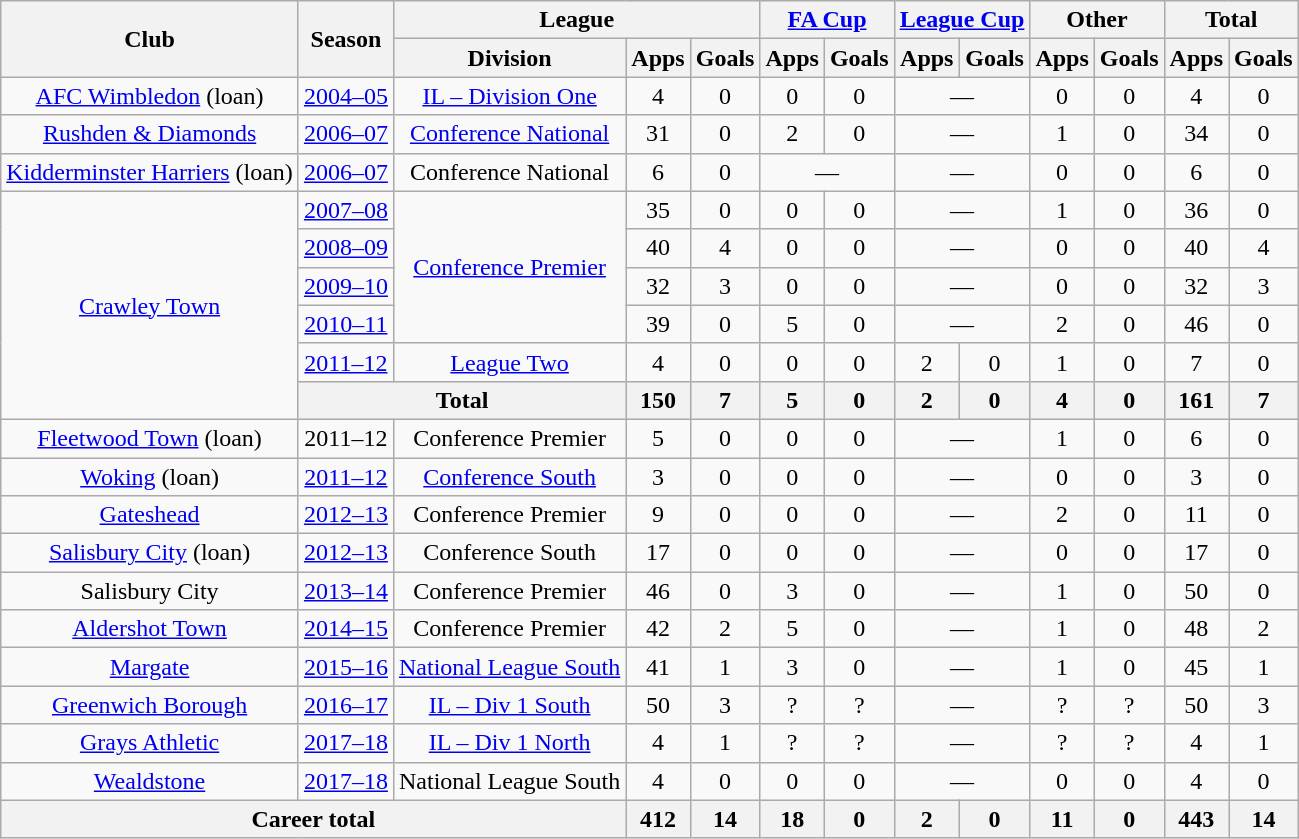<table class="wikitable" style="text-align:center">
<tr>
<th rowspan="2">Club</th>
<th rowspan="2">Season</th>
<th colspan="3">League</th>
<th colspan="2"><a href='#'>FA Cup</a></th>
<th colspan="2"><a href='#'>League Cup</a></th>
<th colspan="2">Other</th>
<th colspan="2">Total</th>
</tr>
<tr>
<th>Division</th>
<th>Apps</th>
<th>Goals</th>
<th>Apps</th>
<th>Goals</th>
<th>Apps</th>
<th>Goals</th>
<th>Apps</th>
<th>Goals</th>
<th>Apps</th>
<th>Goals</th>
</tr>
<tr>
<td><a href='#'>AFC Wimbledon</a> (loan)</td>
<td><a href='#'>2004–05</a></td>
<td><a href='#'>IL – Division One</a></td>
<td>4</td>
<td>0</td>
<td>0</td>
<td>0</td>
<td colspan="2">—</td>
<td>0</td>
<td>0</td>
<td>4</td>
<td>0</td>
</tr>
<tr>
<td><a href='#'>Rushden & Diamonds</a></td>
<td><a href='#'>2006–07</a></td>
<td><a href='#'>Conference National</a></td>
<td>31</td>
<td>0</td>
<td>2</td>
<td>0</td>
<td colspan="2">—</td>
<td>1</td>
<td>0</td>
<td>34</td>
<td>0</td>
</tr>
<tr>
<td><a href='#'>Kidderminster Harriers</a> (loan)</td>
<td><a href='#'>2006–07</a></td>
<td>Conference National</td>
<td>6</td>
<td>0</td>
<td colspan="2">—</td>
<td colspan="2">—</td>
<td>0</td>
<td>0</td>
<td>6</td>
<td>0</td>
</tr>
<tr>
<td rowspan="6"><a href='#'>Crawley Town</a></td>
<td><a href='#'>2007–08</a></td>
<td rowspan="4"><a href='#'>Conference Premier</a></td>
<td>35</td>
<td>0</td>
<td>0</td>
<td>0</td>
<td colspan="2">—</td>
<td>1</td>
<td>0</td>
<td>36</td>
<td>0</td>
</tr>
<tr>
<td><a href='#'>2008–09</a></td>
<td>40</td>
<td>4</td>
<td>0</td>
<td>0</td>
<td colspan="2">—</td>
<td>0</td>
<td>0</td>
<td>40</td>
<td>4</td>
</tr>
<tr>
<td><a href='#'>2009–10</a></td>
<td>32</td>
<td>3</td>
<td>0</td>
<td>0</td>
<td colspan="2">—</td>
<td>0</td>
<td>0</td>
<td>32</td>
<td>3</td>
</tr>
<tr>
<td><a href='#'>2010–11</a></td>
<td>39</td>
<td>0</td>
<td>5</td>
<td>0</td>
<td colspan="2">—</td>
<td>2</td>
<td>0</td>
<td>46</td>
<td>0</td>
</tr>
<tr>
<td><a href='#'>2011–12</a></td>
<td><a href='#'>League Two</a></td>
<td>4</td>
<td>0</td>
<td>0</td>
<td>0</td>
<td>2</td>
<td>0</td>
<td>1</td>
<td>0</td>
<td>7</td>
<td>0</td>
</tr>
<tr>
<th colspan="2">Total</th>
<th>150</th>
<th>7</th>
<th>5</th>
<th>0</th>
<th>2</th>
<th>0</th>
<th>4</th>
<th>0</th>
<th>161</th>
<th>7</th>
</tr>
<tr>
<td><a href='#'>Fleetwood Town</a> (loan)</td>
<td>2011–12</td>
<td>Conference Premier</td>
<td>5</td>
<td>0</td>
<td>0</td>
<td>0</td>
<td colspan="2">—</td>
<td>1</td>
<td>0</td>
<td>6</td>
<td>0</td>
</tr>
<tr>
<td><a href='#'>Woking</a> (loan)</td>
<td><a href='#'>2011–12</a></td>
<td><a href='#'>Conference South</a></td>
<td>3</td>
<td>0</td>
<td>0</td>
<td>0</td>
<td colspan="2">—</td>
<td>0</td>
<td>0</td>
<td>3</td>
<td>0</td>
</tr>
<tr>
<td><a href='#'>Gateshead</a></td>
<td><a href='#'>2012–13</a></td>
<td>Conference Premier</td>
<td>9</td>
<td>0</td>
<td>0</td>
<td>0</td>
<td colspan="2">—</td>
<td>2</td>
<td>0</td>
<td>11</td>
<td>0</td>
</tr>
<tr>
<td><a href='#'>Salisbury City</a> (loan)</td>
<td><a href='#'>2012–13</a></td>
<td>Conference South</td>
<td>17</td>
<td>0</td>
<td>0</td>
<td>0</td>
<td colspan="2">—</td>
<td>0</td>
<td>0</td>
<td>17</td>
<td>0</td>
</tr>
<tr>
<td>Salisbury City</td>
<td><a href='#'>2013–14</a></td>
<td>Conference Premier</td>
<td>46</td>
<td>0</td>
<td>3</td>
<td>0</td>
<td colspan="2">—</td>
<td>1</td>
<td>0</td>
<td>50</td>
<td>0</td>
</tr>
<tr>
<td><a href='#'>Aldershot Town</a></td>
<td><a href='#'>2014–15</a></td>
<td>Conference Premier</td>
<td>42</td>
<td>2</td>
<td>5</td>
<td>0</td>
<td colspan="2">—</td>
<td>1</td>
<td>0</td>
<td>48</td>
<td>2</td>
</tr>
<tr>
<td><a href='#'>Margate</a></td>
<td><a href='#'>2015–16</a></td>
<td><a href='#'>National League South</a></td>
<td>41</td>
<td>1</td>
<td>3</td>
<td>0</td>
<td colspan="2">—</td>
<td>1</td>
<td>0</td>
<td>45</td>
<td>1</td>
</tr>
<tr>
<td><a href='#'>Greenwich Borough</a></td>
<td><a href='#'>2016–17</a></td>
<td><a href='#'>IL – Div 1 South</a></td>
<td>50</td>
<td>3</td>
<td>?</td>
<td>?</td>
<td colspan="2">—</td>
<td>?</td>
<td>?</td>
<td>50</td>
<td>3</td>
</tr>
<tr>
<td><a href='#'>Grays Athletic</a></td>
<td><a href='#'>2017–18</a></td>
<td><a href='#'>IL – Div 1 North</a></td>
<td>4</td>
<td>1</td>
<td>?</td>
<td>?</td>
<td colspan="2">—</td>
<td>?</td>
<td>?</td>
<td>4</td>
<td>1</td>
</tr>
<tr>
<td><a href='#'>Wealdstone</a></td>
<td><a href='#'>2017–18</a></td>
<td>National League South</td>
<td>4</td>
<td>0</td>
<td>0</td>
<td>0</td>
<td colspan="2">—</td>
<td>0</td>
<td>0</td>
<td>4</td>
<td>0</td>
</tr>
<tr>
<th colspan="3">Career total</th>
<th>412</th>
<th>14</th>
<th>18</th>
<th>0</th>
<th>2</th>
<th>0</th>
<th>11</th>
<th>0</th>
<th>443</th>
<th>14</th>
</tr>
</table>
